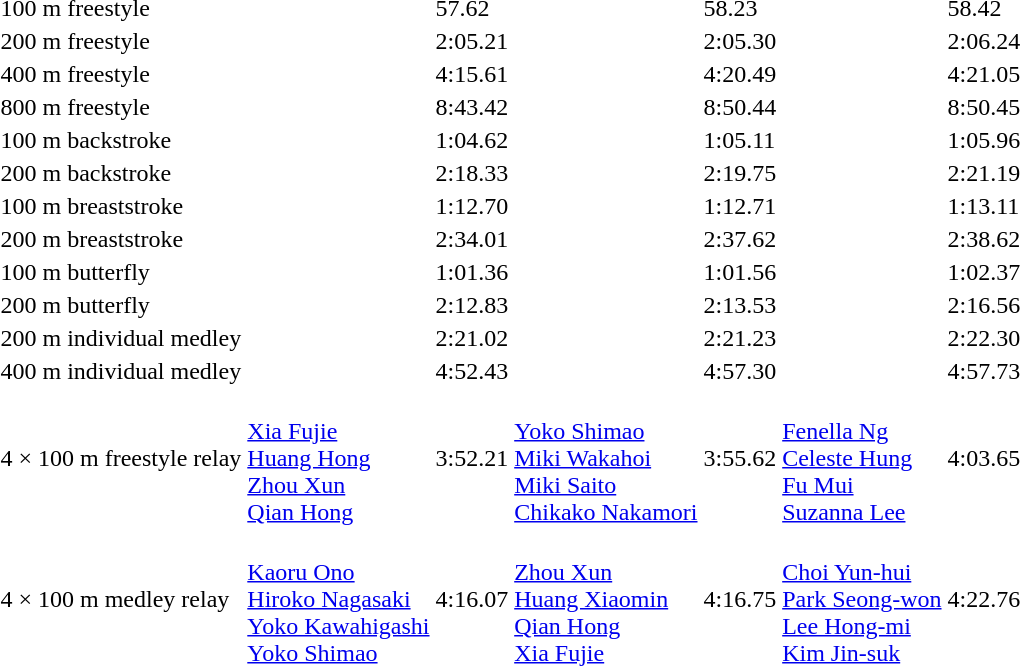<table>
<tr>
<td>100 m freestyle<br></td>
<td></td>
<td>57.62<br></td>
<td></td>
<td>58.23</td>
<td></td>
<td>58.42</td>
</tr>
<tr>
<td>200 m freestyle<br></td>
<td></td>
<td>2:05.21<br></td>
<td></td>
<td>2:05.30</td>
<td></td>
<td>2:06.24</td>
</tr>
<tr>
<td>400 m freestyle<br></td>
<td></td>
<td>4:15.61<br></td>
<td></td>
<td>4:20.49</td>
<td></td>
<td>4:21.05</td>
</tr>
<tr>
<td>800 m freestyle<br></td>
<td></td>
<td>8:43.42<br></td>
<td></td>
<td>8:50.44</td>
<td></td>
<td>8:50.45</td>
</tr>
<tr>
<td>100 m backstroke<br></td>
<td></td>
<td>1:04.62<br></td>
<td></td>
<td>1:05.11</td>
<td></td>
<td>1:05.96</td>
</tr>
<tr>
<td>200 m backstroke<br></td>
<td></td>
<td>2:18.33<br></td>
<td></td>
<td>2:19.75</td>
<td></td>
<td>2:21.19</td>
</tr>
<tr>
<td>100 m breaststroke<br></td>
<td></td>
<td>1:12.70<br></td>
<td></td>
<td>1:12.71</td>
<td></td>
<td>1:13.11</td>
</tr>
<tr>
<td>200 m breaststroke<br></td>
<td></td>
<td>2:34.01</td>
<td></td>
<td>2:37.62</td>
<td></td>
<td>2:38.62</td>
</tr>
<tr>
<td>100 m butterfly<br></td>
<td></td>
<td>1:01.36<br></td>
<td></td>
<td>1:01.56</td>
<td></td>
<td>1:02.37</td>
</tr>
<tr>
<td>200 m butterfly<br></td>
<td></td>
<td>2:12.83<br></td>
<td></td>
<td>2:13.53</td>
<td></td>
<td>2:16.56</td>
</tr>
<tr>
<td>200 m individual medley<br></td>
<td></td>
<td>2:21.02<br></td>
<td></td>
<td>2:21.23</td>
<td></td>
<td>2:22.30</td>
</tr>
<tr>
<td>400 m individual medley<br></td>
<td></td>
<td>4:52.43<br></td>
<td></td>
<td>4:57.30</td>
<td></td>
<td>4:57.73</td>
</tr>
<tr>
<td>4 × 100 m freestyle relay<br></td>
<td><br><a href='#'>Xia Fujie</a><br><a href='#'>Huang Hong</a><br><a href='#'>Zhou Xun</a><br><a href='#'>Qian Hong</a></td>
<td>3:52.21<br></td>
<td><br><a href='#'>Yoko Shimao</a><br><a href='#'>Miki Wakahoi</a><br><a href='#'>Miki Saito</a><br><a href='#'>Chikako Nakamori</a></td>
<td>3:55.62</td>
<td><br><a href='#'>Fenella Ng</a><br><a href='#'>Celeste Hung</a><br><a href='#'>Fu Mui</a><br><a href='#'>Suzanna Lee</a></td>
<td>4:03.65</td>
</tr>
<tr>
<td>4 × 100 m medley relay<br></td>
<td><br><a href='#'>Kaoru Ono</a><br><a href='#'>Hiroko Nagasaki</a><br><a href='#'>Yoko Kawahigashi</a><br><a href='#'>Yoko Shimao</a></td>
<td>4:16.07<br></td>
<td><br><a href='#'>Zhou Xun</a><br><a href='#'>Huang Xiaomin</a><br><a href='#'>Qian Hong</a><br><a href='#'>Xia Fujie</a></td>
<td>4:16.75</td>
<td><br><a href='#'>Choi Yun-hui</a><br><a href='#'>Park Seong-won</a><br><a href='#'>Lee Hong-mi</a><br><a href='#'>Kim Jin-suk</a></td>
<td>4:22.76</td>
</tr>
</table>
